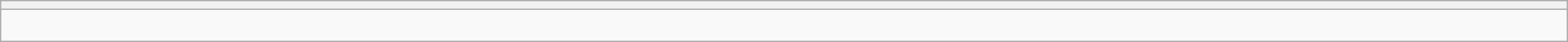<table style="width:100%" class="wikitable collapsible collapsed">
<tr>
<th></th>
</tr>
<tr>
<td><br>




</td>
</tr>
</table>
